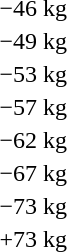<table>
<tr>
<td rowspan=2>−46 kg</td>
<td rowspan=2></td>
<td rowspan=2></td>
<td></td>
</tr>
<tr>
<td></td>
</tr>
<tr>
<td rowspan=2>−49 kg</td>
<td rowspan=2></td>
<td rowspan=2></td>
<td></td>
</tr>
<tr>
<td></td>
</tr>
<tr>
<td rowspan=2>−53 kg</td>
<td rowspan=2></td>
<td rowspan=2></td>
<td></td>
</tr>
<tr>
<td></td>
</tr>
<tr>
<td rowspan=2>−57 kg</td>
<td rowspan=2></td>
<td rowspan=2></td>
<td></td>
</tr>
<tr>
<td></td>
</tr>
<tr>
<td rowspan=2>−62 kg</td>
<td rowspan=2></td>
<td rowspan=2></td>
<td></td>
</tr>
<tr>
<td></td>
</tr>
<tr>
<td rowspan=2>−67 kg</td>
<td rowspan=2></td>
<td rowspan=2></td>
<td></td>
</tr>
<tr>
<td></td>
</tr>
<tr>
<td rowspan=2>−73 kg</td>
<td rowspan=2></td>
<td rowspan=2></td>
<td></td>
</tr>
<tr>
<td></td>
</tr>
<tr>
<td rowspan=2>+73 kg</td>
<td rowspan=2></td>
<td rowspan=2></td>
<td></td>
</tr>
<tr>
<td></td>
</tr>
</table>
